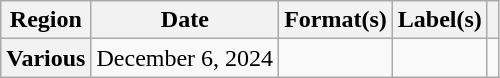<table class="wikitable plainrowheaders">
<tr>
<th scope="col">Region</th>
<th scope="col">Date</th>
<th scope="col">Format(s)</th>
<th scope="col">Label(s)</th>
<th scope="col"></th>
</tr>
<tr>
<th scope="row">Various</th>
<td>December 6, 2024</td>
<td></td>
<td></td>
<td style="text-align:center;"></td>
</tr>
</table>
